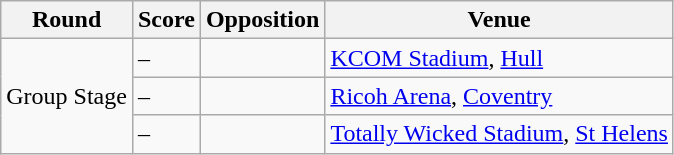<table class="wikitable">
<tr>
<th>Round</th>
<th>Score</th>
<th>Opposition</th>
<th>Venue</th>
</tr>
<tr>
<td rowspan="3">Group Stage</td>
<td>–</td>
<td></td>
<td><a href='#'>KCOM Stadium</a>, <a href='#'>Hull</a></td>
</tr>
<tr>
<td>–</td>
<td></td>
<td><a href='#'>Ricoh Arena</a>, <a href='#'>Coventry</a></td>
</tr>
<tr>
<td>–</td>
<td></td>
<td><a href='#'>Totally Wicked Stadium</a>, <a href='#'>St Helens</a></td>
</tr>
</table>
